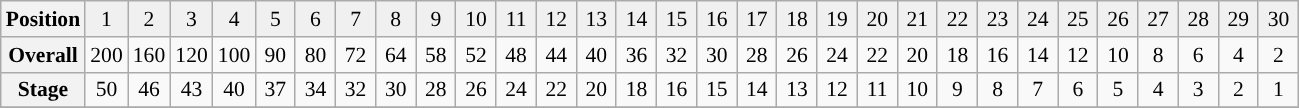<table class="wikitable" style="font-size:90%; text-align:center;">
<tr bgcolor="#F0F0F0">
<th>Position</th>
<td width=20>1</td>
<td width=20>2</td>
<td width=20>3</td>
<td width=20>4</td>
<td width=20>5</td>
<td width=20>6</td>
<td width=20>7</td>
<td width=20>8</td>
<td width=20>9</td>
<td width=20>10</td>
<td width=20>11</td>
<td width=20>12</td>
<td width=20>13</td>
<td width=20>14</td>
<td width=20>15</td>
<td width=20>16</td>
<td width=20>17</td>
<td width=20>18</td>
<td width=20>19</td>
<td width=20>20</td>
<td width=20>21</td>
<td width=20>22</td>
<td width=20>23</td>
<td width=20>24</td>
<td width=20>25</td>
<td width=20>26</td>
<td width=20>27</td>
<td width=20>28</td>
<td width=20>29</td>
<td width=20>30</td>
</tr>
<tr>
<th>Overall</th>
<td>200</td>
<td>160</td>
<td>120</td>
<td>100</td>
<td>90</td>
<td>80</td>
<td>72</td>
<td>64</td>
<td>58</td>
<td>52</td>
<td>48</td>
<td>44</td>
<td>40</td>
<td>36</td>
<td>32</td>
<td>30</td>
<td>28</td>
<td>26</td>
<td>24</td>
<td>22</td>
<td>20</td>
<td>18</td>
<td>16</td>
<td>14</td>
<td>12</td>
<td>10</td>
<td>8</td>
<td>6</td>
<td>4</td>
<td>2</td>
</tr>
<tr>
<th>Stage</th>
<td>50</td>
<td>46</td>
<td>43</td>
<td>40</td>
<td>37</td>
<td>34</td>
<td>32</td>
<td>30</td>
<td>28</td>
<td>26</td>
<td>24</td>
<td>22</td>
<td>20</td>
<td>18</td>
<td>16</td>
<td>15</td>
<td>14</td>
<td>13</td>
<td>12</td>
<td>11</td>
<td>10</td>
<td>9</td>
<td>8</td>
<td>7</td>
<td>6</td>
<td>5</td>
<td>4</td>
<td>3</td>
<td>2</td>
<td>1</td>
</tr>
<tr>
</tr>
</table>
